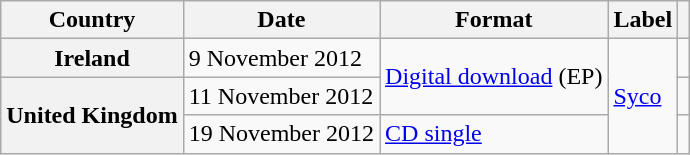<table class="wikitable sortable plainrowheaders">
<tr>
<th scope="col">Country</th>
<th scope="col">Date</th>
<th scope="col">Format</th>
<th scope="col">Label</th>
<th scope="col" class="unsortable"></th>
</tr>
<tr>
<th scope="row">Ireland</th>
<td>9 November 2012</td>
<td rowspan="2"><a href='#'>Digital download</a> (EP)</td>
<td rowspan="3"><a href='#'>Syco</a></td>
<td></td>
</tr>
<tr>
<th scope="row" rowspan="2">United Kingdom</th>
<td>11 November 2012</td>
<td></td>
</tr>
<tr>
<td>19 November 2012</td>
<td><a href='#'>CD single</a></td>
<td></td>
</tr>
</table>
